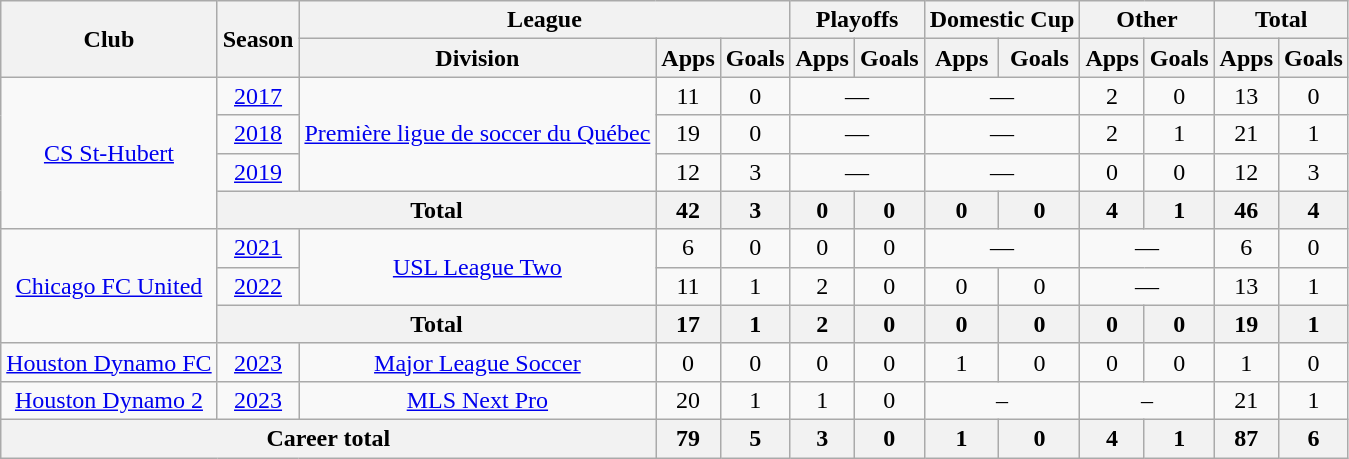<table class="wikitable" style="text-align:center">
<tr>
<th rowspan="2">Club</th>
<th rowspan="2">Season</th>
<th colspan="3">League</th>
<th colspan="2">Playoffs</th>
<th colspan="2">Domestic Cup</th>
<th colspan="2">Other</th>
<th colspan="2">Total</th>
</tr>
<tr>
<th>Division</th>
<th>Apps</th>
<th>Goals</th>
<th>Apps</th>
<th>Goals</th>
<th>Apps</th>
<th>Goals</th>
<th>Apps</th>
<th>Goals</th>
<th>Apps</th>
<th>Goals</th>
</tr>
<tr>
<td rowspan="4"><a href='#'>CS St-Hubert</a></td>
<td><a href='#'>2017</a></td>
<td rowspan="3"><a href='#'>Première ligue de soccer du Québec</a></td>
<td>11</td>
<td>0</td>
<td colspan="2">—</td>
<td colspan="2">—</td>
<td>2</td>
<td>0</td>
<td>13</td>
<td>0</td>
</tr>
<tr>
<td><a href='#'>2018</a></td>
<td>19</td>
<td>0</td>
<td colspan="2">—</td>
<td colspan="2">—</td>
<td>2</td>
<td>1</td>
<td>21</td>
<td>1</td>
</tr>
<tr>
<td><a href='#'>2019</a></td>
<td>12</td>
<td>3</td>
<td colspan="2">—</td>
<td colspan="2">—</td>
<td>0</td>
<td>0</td>
<td>12</td>
<td>3</td>
</tr>
<tr>
<th colspan="2"><strong>Total</strong></th>
<th>42</th>
<th>3</th>
<th>0</th>
<th>0</th>
<th>0</th>
<th>0</th>
<th>4</th>
<th>1</th>
<th>46</th>
<th>4</th>
</tr>
<tr>
<td rowspan="3"><a href='#'>Chicago FC United</a></td>
<td><a href='#'>2021</a></td>
<td rowspan="2"><a href='#'>USL League Two</a></td>
<td>6</td>
<td>0</td>
<td>0</td>
<td>0</td>
<td colspan="2">—</td>
<td colspan="2">—</td>
<td>6</td>
<td>0</td>
</tr>
<tr>
<td><a href='#'>2022</a></td>
<td>11</td>
<td>1</td>
<td>2</td>
<td>0</td>
<td>0</td>
<td>0</td>
<td colspan="2">—</td>
<td>13</td>
<td>1</td>
</tr>
<tr>
<th colspan="2"><strong>Total</strong></th>
<th>17</th>
<th>1</th>
<th>2</th>
<th>0</th>
<th>0</th>
<th>0</th>
<th>0</th>
<th>0</th>
<th>19</th>
<th>1</th>
</tr>
<tr>
<td><a href='#'>Houston Dynamo FC</a></td>
<td><a href='#'>2023</a></td>
<td><a href='#'>Major League Soccer</a></td>
<td>0</td>
<td>0</td>
<td>0</td>
<td>0</td>
<td>1</td>
<td>0</td>
<td>0</td>
<td>0</td>
<td>1</td>
<td>0</td>
</tr>
<tr>
<td><a href='#'>Houston Dynamo 2</a></td>
<td><a href='#'>2023</a></td>
<td><a href='#'>MLS Next Pro</a></td>
<td>20</td>
<td>1</td>
<td>1</td>
<td>0</td>
<td colspan="2">–</td>
<td colspan="2">–</td>
<td>21</td>
<td>1</td>
</tr>
<tr>
<th colspan="3">Career total</th>
<th>79</th>
<th>5</th>
<th>3</th>
<th>0</th>
<th>1</th>
<th>0</th>
<th>4</th>
<th>1</th>
<th>87</th>
<th>6</th>
</tr>
</table>
